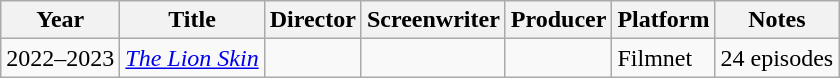<table class="wikitable sortable">
<tr>
<th>Year</th>
<th>Title</th>
<th>Director</th>
<th>Screenwriter</th>
<th>Producer</th>
<th><strong>Platform</strong></th>
<th>Notes</th>
</tr>
<tr>
<td>2022–2023</td>
<td><em><a href='#'>The Lion Skin</a></em></td>
<td></td>
<td></td>
<td></td>
<td>Filmnet</td>
<td>24 episodes</td>
</tr>
</table>
